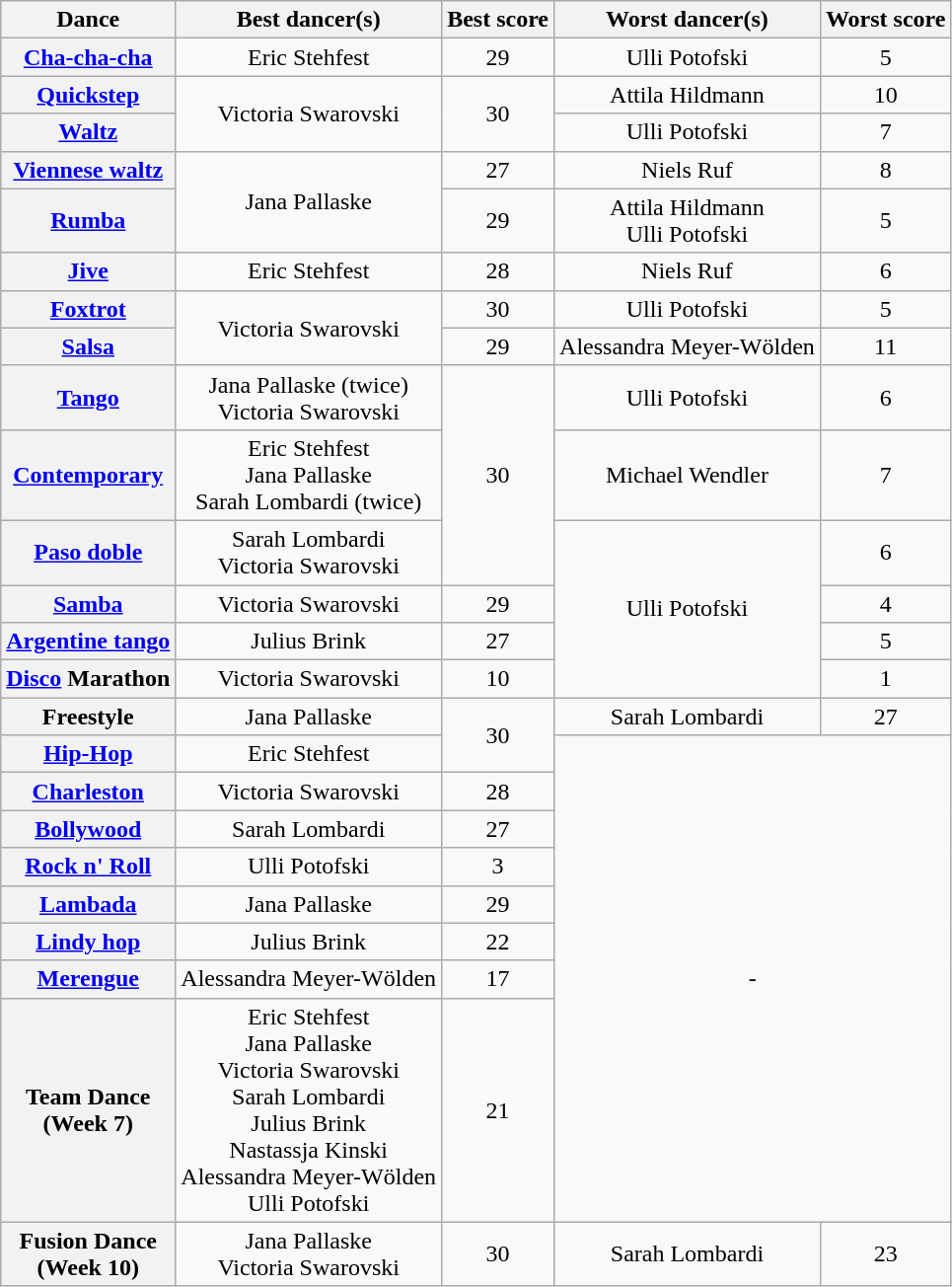<table class="wikitable sortable center">
<tr>
<th>Dance</th>
<th>Best dancer(s)</th>
<th>Best score</th>
<th>Worst dancer(s)</th>
<th>Worst score</th>
</tr>
<tr>
<th><a href='#'>Cha-cha-cha</a></th>
<td style="text-align: center;">Eric Stehfest</td>
<td style="text-align: center;">29</td>
<td style="text-align: center;">Ulli Potofski</td>
<td style="text-align: center;">5</td>
</tr>
<tr>
<th><a href='#'>Quickstep</a></th>
<td rowspan="2" style="text-align: center;">Victoria Swarovski</td>
<td rowspan="2" style="text-align: center;">30</td>
<td style="text-align: center;">Attila Hildmann</td>
<td style="text-align: center;">10</td>
</tr>
<tr>
<th><a href='#'>Waltz</a></th>
<td style="text-align: center;">Ulli Potofski</td>
<td style="text-align: center;">7</td>
</tr>
<tr>
<th><a href='#'>Viennese waltz</a></th>
<td rowspan="2" style="text-align: center;">Jana Pallaske</td>
<td style="text-align: center;">27</td>
<td style="text-align: center;">Niels Ruf</td>
<td style="text-align: center;">8</td>
</tr>
<tr>
<th><a href='#'>Rumba</a></th>
<td style="text-align: center;">29</td>
<td style="text-align: center;">Attila Hildmann<br>Ulli Potofski</td>
<td style="text-align: center;">5</td>
</tr>
<tr>
<th><a href='#'>Jive</a></th>
<td style="text-align: center;">Eric Stehfest</td>
<td style="text-align: center;">28</td>
<td style="text-align: center;">Niels Ruf</td>
<td style="text-align: center;">6</td>
</tr>
<tr>
<th><a href='#'>Foxtrot</a></th>
<td rowspan="2" style="text-align: center;">Victoria Swarovski</td>
<td style="text-align: center;">30</td>
<td style="text-align: center;">Ulli Potofski</td>
<td style="text-align: center;">5</td>
</tr>
<tr>
<th><a href='#'>Salsa</a></th>
<td style="text-align: center;">29</td>
<td style="text-align: center;">Alessandra Meyer-Wölden</td>
<td style="text-align: center;">11</td>
</tr>
<tr>
<th><a href='#'>Tango</a></th>
<td style="text-align: center;">Jana Pallaske (twice)<br>Victoria Swarovski</td>
<td rowspan="3" style="text-align: center;">30</td>
<td style="text-align: center;">Ulli Potofski</td>
<td style="text-align: center;">6</td>
</tr>
<tr>
<th><a href='#'>Contemporary</a></th>
<td style="text-align: center;">Eric Stehfest<br>Jana Pallaske<br>Sarah Lombardi (twice)</td>
<td style="text-align: center;">Michael Wendler</td>
<td style="text-align: center;">7</td>
</tr>
<tr>
<th><a href='#'>Paso doble</a></th>
<td style="text-align: center;">Sarah Lombardi<br>Victoria Swarovski</td>
<td rowspan="4" style="text-align: center;">Ulli Potofski</td>
<td style="text-align: center;">6</td>
</tr>
<tr>
<th><a href='#'>Samba</a></th>
<td style="text-align: center;">Victoria Swarovski</td>
<td style="text-align: center;">29</td>
<td style="text-align: center;">4</td>
</tr>
<tr>
<th><a href='#'>Argentine tango</a></th>
<td style="text-align: center;">Julius Brink</td>
<td style="text-align: center;">27</td>
<td style="text-align: center;">5</td>
</tr>
<tr>
<th><a href='#'>Disco</a> Marathon</th>
<td style="text-align: center;">Victoria Swarovski</td>
<td style="text-align: center;">10</td>
<td style="text-align: center;">1</td>
</tr>
<tr>
<th>Freestyle</th>
<td style="text-align: center;">Jana Pallaske</td>
<td rowspan="2" style="text-align: center;">30</td>
<td style="text-align: center;">Sarah Lombardi</td>
<td style="text-align: center;">27</td>
</tr>
<tr>
<th><a href='#'>Hip-Hop</a></th>
<td style="text-align: center;">Eric Stehfest</td>
<td colspan="2" rowspan="8" style="text-align: center;">-</td>
</tr>
<tr>
<th><a href='#'>Charleston</a></th>
<td style="text-align: center;">Victoria Swarovski</td>
<td style="text-align: center;">28</td>
</tr>
<tr>
<th><a href='#'>Bollywood</a></th>
<td style="text-align: center;">Sarah Lombardi</td>
<td style="text-align: center;">27</td>
</tr>
<tr>
<th><a href='#'>Rock n' Roll</a></th>
<td style="text-align: center;">Ulli Potofski</td>
<td style="text-align: center;">3</td>
</tr>
<tr>
<th><a href='#'>Lambada</a></th>
<td style="text-align: center;">Jana Pallaske</td>
<td style="text-align: center;">29</td>
</tr>
<tr>
<th><a href='#'>Lindy hop</a></th>
<td style="text-align: center;">Julius Brink</td>
<td style="text-align: center;">22</td>
</tr>
<tr>
<th><a href='#'>Merengue</a></th>
<td style="text-align: center;">Alessandra Meyer-Wölden</td>
<td style="text-align: center;">17</td>
</tr>
<tr>
<th>Team Dance<br>(Week 7)</th>
<td style="text-align: center;">Eric Stehfest<br>Jana Pallaske<br>Victoria Swarovski<br>Sarah Lombardi<br>Julius Brink<br>Nastassja Kinski<br>Alessandra Meyer-Wölden<br>Ulli Potofski</td>
<td style="text-align: center;">21</td>
</tr>
<tr>
<th>Fusion Dance<br>(Week 10)</th>
<td style="text-align: center;">Jana Pallaske<br>Victoria Swarovski</td>
<td style="text-align: center;">30</td>
<td style="text-align: center;">Sarah Lombardi</td>
<td style="text-align: center;">23</td>
</tr>
</table>
